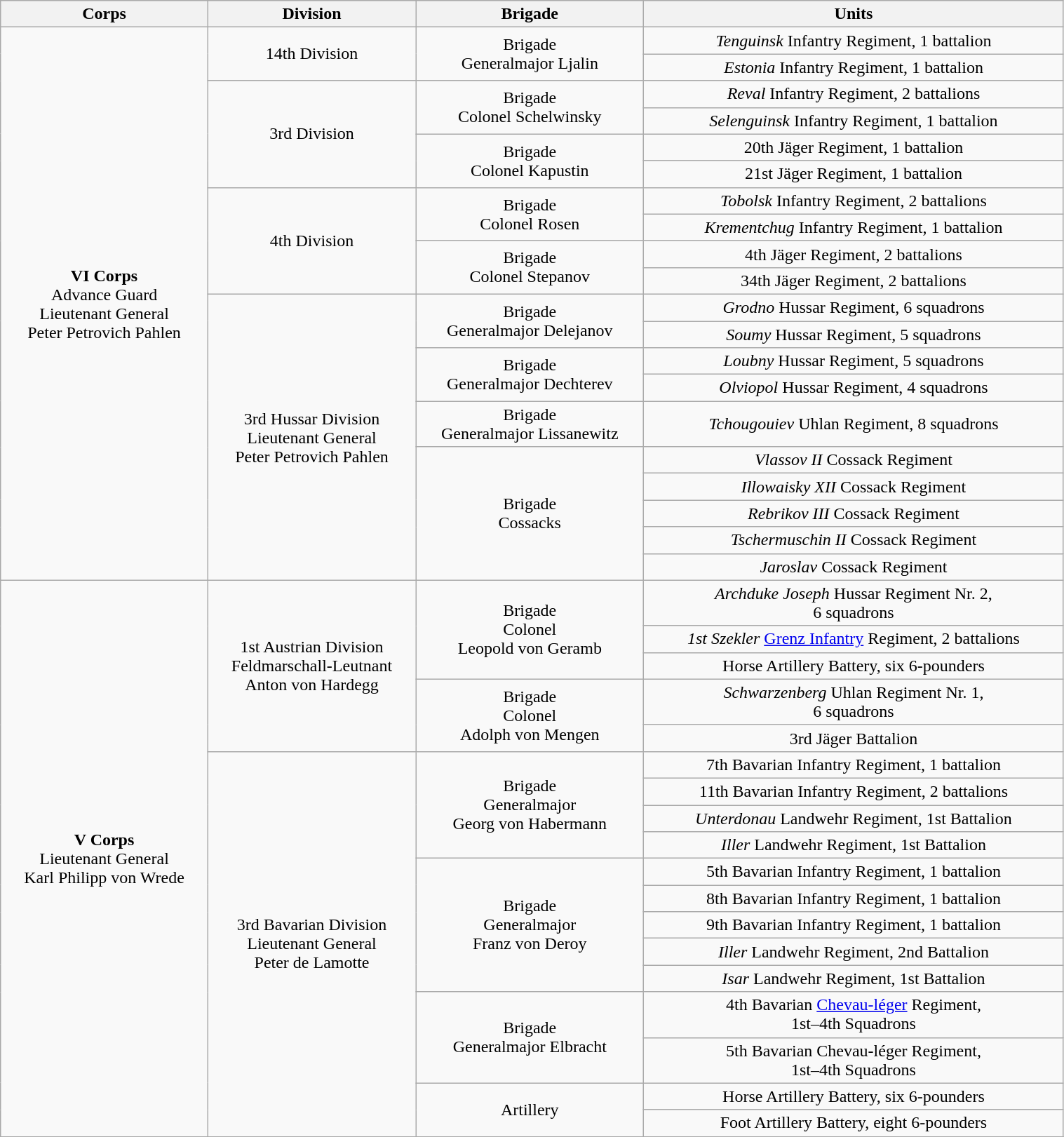<table class="wikitable collapsible collapsed" style="text-align:center; width:80%;">
<tr>
<th>Corps</th>
<th>Division</th>
<th>Brigade</th>
<th>Units</th>
</tr>
<tr>
<td ROWSPAN=20><strong>VI Corps</strong><br>Advance Guard<br>Lieutenant General<br>Peter Petrovich Pahlen</td>
<td ROWSPAN=2>14th Division</td>
<td ROWSPAN=2>Brigade<br>Generalmajor Ljalin</td>
<td><em>Tenguinsk</em> Infantry Regiment, 1 battalion</td>
</tr>
<tr>
<td><em>Estonia</em> Infantry Regiment, 1 battalion</td>
</tr>
<tr>
<td ROWSPAN=4>3rd Division</td>
<td ROWSPAN=2>Brigade<br>Colonel Schelwinsky</td>
<td><em>Reval</em> Infantry Regiment, 2 battalions</td>
</tr>
<tr>
<td><em>Selenguinsk</em> Infantry Regiment, 1 battalion</td>
</tr>
<tr>
<td ROWSPAN=2>Brigade<br>Colonel Kapustin</td>
<td>20th Jäger Regiment, 1 battalion</td>
</tr>
<tr>
<td>21st Jäger Regiment, 1 battalion</td>
</tr>
<tr>
<td ROWSPAN=4>4th Division</td>
<td ROWSPAN=2>Brigade<br>Colonel Rosen</td>
<td><em>Tobolsk</em> Infantry Regiment, 2 battalions</td>
</tr>
<tr>
<td><em>Krementchug</em> Infantry Regiment, 1 battalion</td>
</tr>
<tr>
<td ROWSPAN=2>Brigade<br>Colonel Stepanov</td>
<td>4th Jäger Regiment, 2 battalions</td>
</tr>
<tr>
<td>34th Jäger Regiment, 2 battalions</td>
</tr>
<tr>
<td ROWSPAN=10>3rd Hussar Division<br>Lieutenant General<br>Peter Petrovich Pahlen</td>
<td ROWSPAN=2>Brigade<br>Generalmajor Delejanov</td>
<td><em>Grodno</em> Hussar Regiment, 6 squadrons</td>
</tr>
<tr>
<td><em>Soumy</em> Hussar Regiment, 5 squadrons</td>
</tr>
<tr>
<td ROWSPAN=2>Brigade<br>Generalmajor Dechterev</td>
<td><em>Loubny</em> Hussar Regiment, 5 squadrons</td>
</tr>
<tr>
<td><em>Olviopol</em> Hussar Regiment, 4 squadrons</td>
</tr>
<tr>
<td ROWSPAN=1>Brigade<br>Generalmajor Lissanewitz</td>
<td><em>Tchougouiev</em> Uhlan Regiment, 8 squadrons</td>
</tr>
<tr>
<td ROWSPAN=5>Brigade<br>Cossacks</td>
<td><em>Vlassov II</em> Cossack Regiment</td>
</tr>
<tr>
<td><em>Illowaisky XII</em> Cossack Regiment</td>
</tr>
<tr>
<td><em>Rebrikov III</em> Cossack Regiment</td>
</tr>
<tr>
<td><em>Tschermuschin II</em> Cossack Regiment</td>
</tr>
<tr>
<td><em>Jaroslav</em> Cossack Regiment</td>
</tr>
<tr>
<td ROWSPAN=20><strong>V Corps</strong><br>Lieutenant General<br>Karl Philipp von Wrede</td>
<td ROWSPAN=5>1st Austrian Division<br>Feldmarschall-Leutnant<br>Anton von Hardegg</td>
<td ROWSPAN=3>Brigade<br>Colonel<br>Leopold von Geramb</td>
<td><em>Archduke Joseph</em> Hussar Regiment Nr. 2,<br>6 squadrons</td>
</tr>
<tr>
<td><em>1st Szekler</em> <a href='#'>Grenz Infantry</a> Regiment, 2 battalions</td>
</tr>
<tr>
<td>Horse Artillery Battery, six 6-pounders</td>
</tr>
<tr>
<td ROWSPAN=2>Brigade<br>Colonel<br>Adolph von Mengen</td>
<td><em>Schwarzenberg</em> Uhlan Regiment Nr. 1,<br>6 squadrons</td>
</tr>
<tr>
<td>3rd Jäger Battalion</td>
</tr>
<tr>
<td ROWSPAN=13>3rd Bavarian Division<br>Lieutenant General<br>Peter de Lamotte</td>
<td ROWSPAN=4>Brigade<br>Generalmajor<br>Georg von Habermann</td>
<td>7th Bavarian Infantry Regiment, 1 battalion</td>
</tr>
<tr>
<td>11th Bavarian Infantry Regiment, 2 battalions</td>
</tr>
<tr>
<td><em>Unterdonau</em> Landwehr Regiment, 1st Battalion</td>
</tr>
<tr>
<td><em>Iller</em> Landwehr Regiment, 1st Battalion</td>
</tr>
<tr>
<td ROWSPAN=5>Brigade<br>Generalmajor<br>Franz von Deroy</td>
<td>5th Bavarian Infantry Regiment, 1 battalion</td>
</tr>
<tr>
<td>8th Bavarian Infantry Regiment, 1 battalion</td>
</tr>
<tr>
<td>9th Bavarian Infantry Regiment, 1 battalion</td>
</tr>
<tr>
<td><em>Iller</em> Landwehr Regiment, 2nd Battalion</td>
</tr>
<tr>
<td><em>Isar</em> Landwehr Regiment, 1st Battalion</td>
</tr>
<tr>
<td ROWSPAN=2>Brigade<br>Generalmajor Elbracht</td>
<td>4th Bavarian <a href='#'>Chevau-léger</a> Regiment,<br>1st–4th Squadrons</td>
</tr>
<tr>
<td>5th Bavarian Chevau-léger Regiment,<br>1st–4th Squadrons</td>
</tr>
<tr>
<td ROWSPAN=2>Artillery</td>
<td>Horse Artillery Battery, six 6-pounders</td>
</tr>
<tr>
<td>Foot Artillery Battery, eight 6-pounders</td>
</tr>
<tr>
</tr>
</table>
